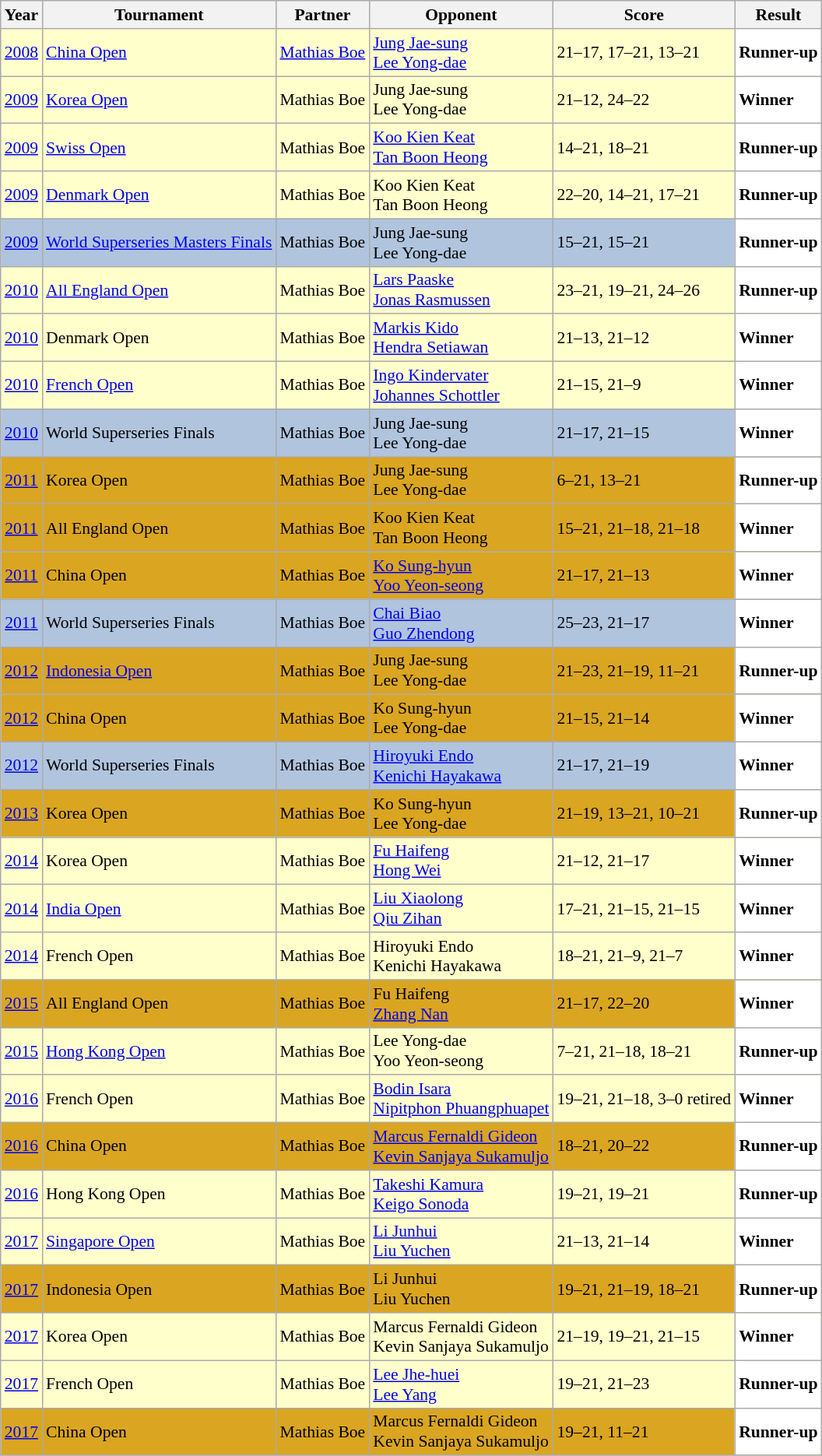<table class="sortable wikitable" style="font-size: 90%;">
<tr>
<th>Year</th>
<th>Tournament</th>
<th>Partner</th>
<th>Opponent</th>
<th>Score</th>
<th>Result</th>
</tr>
<tr style="background:#ffffcc">
<td align="center"><a href='#'>2008</a></td>
<td align="left"><a href='#'>China Open</a></td>
<td align="left"> <a href='#'>Mathias Boe</a></td>
<td align="left"> <a href='#'>Jung Jae-sung</a> <br>  <a href='#'>Lee Yong-dae</a></td>
<td align="left">21–17, 17–21, 13–21</td>
<td style="text-align:left; background:white"> <strong>Runner-up</strong></td>
</tr>
<tr style="background:#ffffcc">
<td align="center"><a href='#'>2009</a></td>
<td align="left"><a href='#'>Korea Open</a></td>
<td align="left"> Mathias Boe</td>
<td align="left"> Jung Jae-sung <br>  Lee Yong-dae</td>
<td align="left">21–12, 24–22</td>
<td style="text-align:left; background:white"> <strong>Winner</strong></td>
</tr>
<tr style="background:#ffffcc">
<td align="center"><a href='#'>2009</a></td>
<td align="left"><a href='#'>Swiss Open</a></td>
<td align="left"> Mathias Boe</td>
<td align="left"> <a href='#'>Koo Kien Keat</a> <br>  <a href='#'>Tan Boon Heong</a></td>
<td align="left">14–21, 18–21</td>
<td style="text-align:left; background:white"> <strong>Runner-up</strong></td>
</tr>
<tr style="background:#ffffcc">
<td align="center"><a href='#'>2009</a></td>
<td align="left"><a href='#'>Denmark Open</a></td>
<td align="left"> Mathias Boe</td>
<td align="left"> Koo Kien Keat <br>  Tan Boon Heong</td>
<td align="left">22–20, 14–21, 17–21</td>
<td style="text-align:left; background:white"> <strong>Runner-up</strong></td>
</tr>
<tr style="background:#B0C4DE">
<td align="center"><a href='#'>2009</a></td>
<td align="left"><a href='#'>World Superseries Masters Finals</a></td>
<td align="left"> Mathias Boe</td>
<td align="left"> Jung Jae-sung <br>  Lee Yong-dae</td>
<td align="left">15–21, 15–21</td>
<td style="text-align:left; background:white"> <strong>Runner-up</strong></td>
</tr>
<tr style="background:#ffffcc">
<td align="center"><a href='#'>2010</a></td>
<td align="left"><a href='#'>All England Open</a></td>
<td align="left"> Mathias Boe</td>
<td align="left"> <a href='#'>Lars Paaske</a> <br>  <a href='#'>Jonas Rasmussen</a></td>
<td align="left">23–21, 19–21, 24–26</td>
<td style="text-align:left; background:white"> <strong>Runner-up</strong></td>
</tr>
<tr style="background:#ffffcc">
<td align="center"><a href='#'>2010</a></td>
<td align="left">Denmark Open</td>
<td align="left"> Mathias Boe</td>
<td align="left"> <a href='#'>Markis Kido</a> <br>  <a href='#'>Hendra Setiawan</a></td>
<td align="left">21–13, 21–12</td>
<td style="text-align:left; background:white"> <strong>Winner</strong></td>
</tr>
<tr style="background:#ffffcc">
<td align="center"><a href='#'>2010</a></td>
<td align="left"><a href='#'>French Open</a></td>
<td align="left"> Mathias Boe</td>
<td align="left"> <a href='#'>Ingo Kindervater</a> <br>  <a href='#'>Johannes Schottler</a></td>
<td align="left">21–15, 21–9</td>
<td style="text-align:left; background:white"> <strong>Winner</strong></td>
</tr>
<tr style="background:#B0C4DE">
<td align="center"><a href='#'>2010</a></td>
<td align="left">World Superseries Finals</td>
<td align="left"> Mathias Boe</td>
<td align="left"> Jung Jae-sung <br>  Lee Yong-dae</td>
<td align="left">21–17, 21–15</td>
<td style="text-align:left; background:white"> <strong>Winner</strong></td>
</tr>
<tr style="background:#DAA520">
<td align="center"><a href='#'>2011</a></td>
<td align="left">Korea Open</td>
<td align="left"> Mathias Boe</td>
<td align="left"> Jung Jae-sung <br>  Lee Yong-dae</td>
<td align="left">6–21, 13–21</td>
<td style="text-align:left; background:white"> <strong>Runner-up</strong></td>
</tr>
<tr style="background:#DAA520">
<td align="center"><a href='#'>2011</a></td>
<td align="left">All England Open</td>
<td align="left"> Mathias Boe</td>
<td align="left"> Koo Kien Keat <br>  Tan Boon Heong</td>
<td align="left">15–21, 21–18, 21–18</td>
<td style="text-align:left; background:white"> <strong>Winner</strong></td>
</tr>
<tr style="background:#DAA520">
<td align="center"><a href='#'>2011</a></td>
<td align="left">China Open</td>
<td align="left"> Mathias Boe</td>
<td align="left"> <a href='#'>Ko Sung-hyun</a> <br>  <a href='#'>Yoo Yeon-seong</a></td>
<td align="left">21–17, 21–13</td>
<td style="text-align:left; background:white"> <strong>Winner</strong></td>
</tr>
<tr style="background:#B0C4DE">
<td align="center"><a href='#'>2011</a></td>
<td align="left">World Superseries Finals</td>
<td align="left"> Mathias Boe</td>
<td align="left"> <a href='#'>Chai Biao</a> <br>  <a href='#'>Guo Zhendong</a></td>
<td align="left">25–23, 21–17</td>
<td style="text-align:left; background:white"> <strong>Winner</strong></td>
</tr>
<tr style="background:#DAA520">
<td align="center"><a href='#'>2012</a></td>
<td align="left"><a href='#'>Indonesia Open</a></td>
<td align="left"> Mathias Boe</td>
<td align="left"> Jung Jae-sung <br>  Lee Yong-dae</td>
<td align="left">21–23, 21–19, 11–21</td>
<td style="text-align:left; background:white"> <strong>Runner-up</strong></td>
</tr>
<tr style="background:#DAA520">
<td align="center"><a href='#'>2012</a></td>
<td align="left">China Open</td>
<td align="left"> Mathias Boe</td>
<td align="left"> Ko Sung-hyun <br>  Lee Yong-dae</td>
<td align="left">21–15, 21–14</td>
<td style="text-align:left; background:white"> <strong>Winner</strong></td>
</tr>
<tr style="background:#B0C4DE">
<td align="center"><a href='#'>2012</a></td>
<td align="left">World Superseries Finals</td>
<td align="left"> Mathias Boe</td>
<td align="left"> <a href='#'>Hiroyuki Endo</a> <br>  <a href='#'>Kenichi Hayakawa</a></td>
<td align="left">21–17, 21–19</td>
<td style="text-align:left; background:white"> <strong>Winner</strong></td>
</tr>
<tr style="background:#DAA520">
<td align="center"><a href='#'>2013</a></td>
<td align="left">Korea Open</td>
<td align="left"> Mathias Boe</td>
<td align="left"> Ko Sung-hyun <br>  Lee Yong-dae</td>
<td align="left">21–19, 13–21, 10–21</td>
<td style="text-align:left; background:white"> <strong>Runner-up</strong></td>
</tr>
<tr style="background:#ffffcc">
<td align="center"><a href='#'>2014</a></td>
<td align="left">Korea Open</td>
<td align="left"> Mathias Boe</td>
<td align="left"> <a href='#'>Fu Haifeng</a> <br>  <a href='#'>Hong Wei</a></td>
<td align="left">21–12, 21–17</td>
<td style="text-align:left; background:white"> <strong>Winner</strong></td>
</tr>
<tr style="background:#ffffcc">
<td align="center"><a href='#'>2014</a></td>
<td align="left"><a href='#'>India Open</a></td>
<td align="left"> Mathias Boe</td>
<td align="left"> <a href='#'>Liu Xiaolong</a> <br>  <a href='#'>Qiu Zihan</a></td>
<td align="left">17–21, 21–15, 21–15</td>
<td style="text-align:left; background:white"> <strong>Winner</strong></td>
</tr>
<tr style="background:#ffffcc">
<td align="center"><a href='#'>2014</a></td>
<td align="left">French Open</td>
<td align="left"> Mathias Boe</td>
<td align="left"> Hiroyuki Endo <br>  Kenichi Hayakawa</td>
<td align="left">18–21, 21–9, 21–7</td>
<td style="text-align:left; background:white"> <strong>Winner</strong></td>
</tr>
<tr style="background:#DAA520">
<td align="center"><a href='#'>2015</a></td>
<td align="left">All England Open</td>
<td align="left"> Mathias Boe</td>
<td align="left"> Fu Haifeng <br>  <a href='#'>Zhang Nan</a></td>
<td align="left">21–17, 22–20</td>
<td style="text-align:left; background:white"> <strong>Winner</strong></td>
</tr>
<tr style="background:#ffffcc">
<td align="center"><a href='#'>2015</a></td>
<td align="left"><a href='#'>Hong Kong Open</a></td>
<td align="left"> Mathias Boe</td>
<td align="left"> Lee Yong-dae <br>  Yoo Yeon-seong</td>
<td align="left">7–21, 21–18, 18–21</td>
<td style="text-align:left; background:white"> <strong>Runner-up</strong></td>
</tr>
<tr style="background:#ffffcc">
<td align="center"><a href='#'>2016</a></td>
<td align="left">French Open</td>
<td align="left"> Mathias Boe</td>
<td align="left"> <a href='#'>Bodin Isara</a> <br>  <a href='#'>Nipitphon Phuangphuapet</a></td>
<td align="left">19–21, 21–18, 3–0 retired</td>
<td style="text-align:left; background:white"> <strong>Winner</strong></td>
</tr>
<tr style="background:#DAA520">
<td align="center"><a href='#'>2016</a></td>
<td align="left">China Open</td>
<td align="left"> Mathias Boe</td>
<td align="left"> <a href='#'>Marcus Fernaldi Gideon</a> <br>  <a href='#'>Kevin Sanjaya Sukamuljo</a></td>
<td align="left">18–21, 20–22</td>
<td style="text-align:left; background:white"> <strong>Runner-up</strong></td>
</tr>
<tr style="background:#ffffcc">
<td align="center"><a href='#'>2016</a></td>
<td align="left">Hong Kong Open</td>
<td align="left"> Mathias Boe</td>
<td align="left"> <a href='#'>Takeshi Kamura</a> <br>  <a href='#'>Keigo Sonoda</a></td>
<td align="left">19–21, 19–21</td>
<td style="text-align:left; background:white"> <strong>Runner-up</strong></td>
</tr>
<tr style="background:#ffffcc">
<td align="center"><a href='#'>2017</a></td>
<td align="left"><a href='#'>Singapore Open</a></td>
<td align="left"> Mathias Boe</td>
<td align="left"> <a href='#'>Li Junhui</a> <br>  <a href='#'>Liu Yuchen</a></td>
<td align="left">21–13, 21–14</td>
<td style="text-align:left; background:white"> <strong>Winner</strong></td>
</tr>
<tr style="background:#DAA520">
<td align="center"><a href='#'>2017</a></td>
<td align="left">Indonesia Open</td>
<td align="left"> Mathias Boe</td>
<td align="left"> Li Junhui <br>  Liu Yuchen</td>
<td align="left">19–21, 21–19, 18–21</td>
<td style="text-align:left; background:white"> <strong>Runner-up</strong></td>
</tr>
<tr style="background:#ffffcc">
<td align="center"><a href='#'>2017</a></td>
<td align="left">Korea Open</td>
<td align="left"> Mathias Boe</td>
<td align="left"> Marcus Fernaldi Gideon <br>  Kevin Sanjaya Sukamuljo</td>
<td align="left">21–19, 19–21, 21–15</td>
<td style="text-align:left; background:white"> <strong>Winner</strong></td>
</tr>
<tr style="background:#ffffcc">
<td align="center"><a href='#'>2017</a></td>
<td align="left">French Open</td>
<td align="left"> Mathias Boe</td>
<td align="left"> <a href='#'>Lee Jhe-huei</a> <br>  <a href='#'>Lee Yang</a></td>
<td align="left">19–21, 21–23</td>
<td style="text-align:left; background:white"> <strong>Runner-up</strong></td>
</tr>
<tr style="background:#DAA520">
<td align="center"><a href='#'>2017</a></td>
<td align="left">China Open</td>
<td align="left"> Mathias Boe</td>
<td align="left"> Marcus Fernaldi Gideon <br>  Kevin Sanjaya Sukamuljo</td>
<td align="left">19–21, 11–21</td>
<td style="text-align:left; background:white"> <strong>Runner-up</strong></td>
</tr>
</table>
